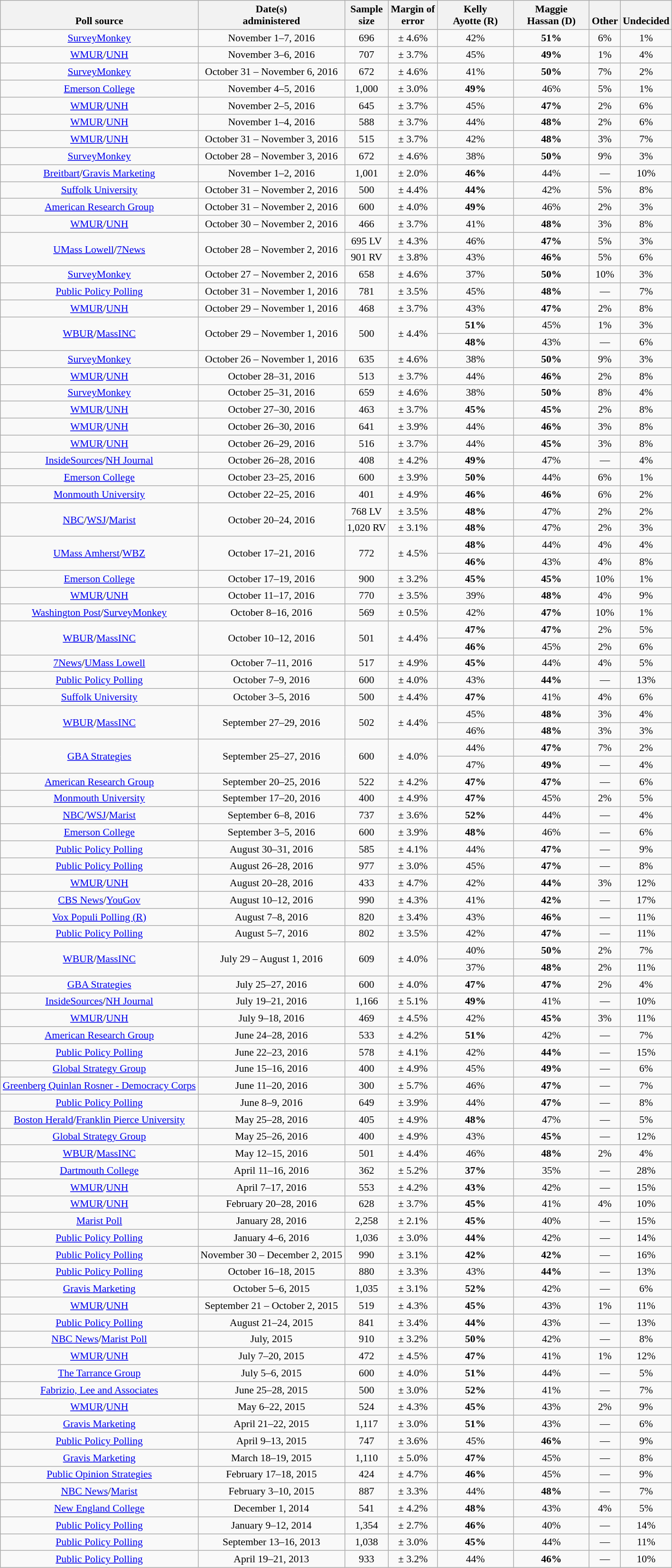<table class="wikitable sortable mw-collapsible mw-collapsed" style="text-align:center; font-size:90%; line-height:17px">
<tr valign= bottom>
<th>Poll source</th>
<th>Date(s)<br>administered</th>
<th>Sample<br>size</th>
<th>Margin of<br>error</th>
<th style="width:100px;">Kelly<br>Ayotte (R)</th>
<th style="width:100px;">Maggie<br>Hassan (D)</th>
<th>Other</th>
<th>Undecided</th>
</tr>
<tr>
<td><a href='#'>SurveyMonkey</a></td>
<td align=center>November 1–7, 2016</td>
<td align=center>696</td>
<td align=center>± 4.6%</td>
<td align=center>42%</td>
<td><strong>51%</strong></td>
<td align=center>6%</td>
<td align=center>1%</td>
</tr>
<tr>
<td><a href='#'>WMUR</a>/<a href='#'>UNH</a></td>
<td align=center>November 3–6, 2016</td>
<td align=center>707</td>
<td align=center>± 3.7%</td>
<td align=center>45%</td>
<td><strong>49%</strong></td>
<td align=center>1%</td>
<td align=center>4%</td>
</tr>
<tr>
<td><a href='#'>SurveyMonkey</a></td>
<td align=center>October 31 – November 6, 2016</td>
<td align=center>672</td>
<td align=center>± 4.6%</td>
<td align=center>41%</td>
<td><strong>50%</strong></td>
<td align=center>7%</td>
<td align=center>2%</td>
</tr>
<tr>
<td><a href='#'>Emerson College</a></td>
<td align=center>November 4–5, 2016</td>
<td align=center>1,000</td>
<td align=center>± 3.0%</td>
<td><strong>49%</strong></td>
<td align=center>46%</td>
<td align=center>5%</td>
<td align=center>1%</td>
</tr>
<tr>
<td><a href='#'>WMUR</a>/<a href='#'>UNH</a></td>
<td align=center>November 2–5, 2016</td>
<td align=center>645</td>
<td align=center>± 3.7%</td>
<td align=center>45%</td>
<td><strong>47%</strong></td>
<td align=center>2%</td>
<td align=center>6%</td>
</tr>
<tr>
<td><a href='#'>WMUR</a>/<a href='#'>UNH</a></td>
<td align=center>November 1–4, 2016</td>
<td align=center>588</td>
<td align=center>± 3.7%</td>
<td align=center>44%</td>
<td><strong>48%</strong></td>
<td align=center>2%</td>
<td align=center>6%</td>
</tr>
<tr>
<td><a href='#'>WMUR</a>/<a href='#'>UNH</a></td>
<td align=center>October 31 – November 3, 2016</td>
<td align=center>515</td>
<td align=center>± 3.7%</td>
<td align=center>42%</td>
<td><strong>48%</strong></td>
<td align=center>3%</td>
<td align=center>7%</td>
</tr>
<tr>
<td><a href='#'>SurveyMonkey</a></td>
<td align=center>October 28 – November 3, 2016</td>
<td align=center>672</td>
<td align=center>± 4.6%</td>
<td align=center>38%</td>
<td><strong>50%</strong></td>
<td align=center>9%</td>
<td align=center>3%</td>
</tr>
<tr>
<td><a href='#'>Breitbart</a>/<a href='#'>Gravis Marketing</a></td>
<td align=center>November 1–2, 2016</td>
<td align=center>1,001</td>
<td align=center>± 2.0%</td>
<td><strong>46%</strong></td>
<td align=center>44%</td>
<td align=center>—</td>
<td align=center>10%</td>
</tr>
<tr>
<td><a href='#'>Suffolk University</a></td>
<td align=center>October 31 – November 2, 2016</td>
<td align=center>500</td>
<td align=center>± 4.4%</td>
<td><strong>44%</strong></td>
<td align=center>42%</td>
<td align=center>5%</td>
<td align=center>8%</td>
</tr>
<tr>
<td><a href='#'>American Research Group</a></td>
<td align=center>October 31 – November 2, 2016</td>
<td align=center>600</td>
<td align=center>± 4.0%</td>
<td><strong>49%</strong></td>
<td align=center>46%</td>
<td align=center>2%</td>
<td align=center>3%</td>
</tr>
<tr>
<td><a href='#'>WMUR</a>/<a href='#'>UNH</a></td>
<td align=center>October 30 – November 2, 2016</td>
<td align=center>466</td>
<td align=center>± 3.7%</td>
<td align=center>41%</td>
<td><strong>48%</strong></td>
<td align=center>3%</td>
<td align=center>8%</td>
</tr>
<tr>
<td rowspan=2><a href='#'>UMass Lowell</a>/<a href='#'>7News</a></td>
<td align=center rowspan=2>October 28 – November 2, 2016</td>
<td align=center>695 LV</td>
<td align=center>± 4.3%</td>
<td align=center>46%</td>
<td><strong>47%</strong></td>
<td align=center>5%</td>
<td align=center>3%</td>
</tr>
<tr>
<td align=center>901 RV</td>
<td align=center>± 3.8%</td>
<td align=center>43%</td>
<td><strong>46%</strong></td>
<td align=center>5%</td>
<td align=center>6%</td>
</tr>
<tr>
<td><a href='#'>SurveyMonkey</a></td>
<td align=center>October 27 – November 2, 2016</td>
<td align=center>658</td>
<td align=center>± 4.6%</td>
<td align=center>37%</td>
<td><strong>50%</strong></td>
<td align=center>10%</td>
<td align=center>3%</td>
</tr>
<tr>
<td><a href='#'>Public Policy Polling</a></td>
<td align=center>October 31 – November 1, 2016</td>
<td align=center>781</td>
<td align=center>± 3.5%</td>
<td align=center>45%</td>
<td><strong>48%</strong></td>
<td align=center>—</td>
<td align=center>7%</td>
</tr>
<tr>
<td><a href='#'>WMUR</a>/<a href='#'>UNH</a></td>
<td align=center>October 29 – November 1, 2016</td>
<td align=center>468</td>
<td align=center>± 3.7%</td>
<td align=center>43%</td>
<td><strong>47%</strong></td>
<td align=center>2%</td>
<td align=center>8%</td>
</tr>
<tr>
<td rowspan=2><a href='#'>WBUR</a>/<a href='#'>MassINC</a></td>
<td rowspan=2 align=center>October 29 – November 1, 2016</td>
<td rowspan=2 align=center>500</td>
<td rowspan=2 align=center>± 4.4%</td>
<td><strong>51%</strong></td>
<td align=center>45%</td>
<td align=center>1%</td>
<td align=center>3%</td>
</tr>
<tr>
<td><strong>48%</strong></td>
<td align=center>43%</td>
<td align=center>—</td>
<td align=center>6%</td>
</tr>
<tr>
<td><a href='#'>SurveyMonkey</a></td>
<td align=center>October 26 – November 1, 2016</td>
<td align=center>635</td>
<td align=center>± 4.6%</td>
<td align=center>38%</td>
<td><strong>50%</strong></td>
<td align=center>9%</td>
<td align=center>3%</td>
</tr>
<tr>
<td><a href='#'>WMUR</a>/<a href='#'>UNH</a></td>
<td align=center>October 28–31, 2016</td>
<td align=center>513</td>
<td align=center>± 3.7%</td>
<td align=center>44%</td>
<td><strong>46%</strong></td>
<td align=center>2%</td>
<td align=center>8%</td>
</tr>
<tr>
<td><a href='#'>SurveyMonkey</a></td>
<td align=center>October 25–31, 2016</td>
<td align=center>659</td>
<td align=center>± 4.6%</td>
<td align=center>38%</td>
<td><strong>50%</strong></td>
<td align=center>8%</td>
<td align=center>4%</td>
</tr>
<tr>
<td><a href='#'>WMUR</a>/<a href='#'>UNH</a></td>
<td align=center>October 27–30, 2016</td>
<td align=center>463</td>
<td align=center>± 3.7%</td>
<td align=center><strong>45%</strong></td>
<td align=center><strong>45%</strong></td>
<td align=center>2%</td>
<td align=center>8%</td>
</tr>
<tr>
<td><a href='#'>WMUR</a>/<a href='#'>UNH</a></td>
<td align=center>October 26–30, 2016</td>
<td align=center>641</td>
<td align=center>± 3.9%</td>
<td align=center>44%</td>
<td><strong>46%</strong></td>
<td align=center>3%</td>
<td align=center>8%</td>
</tr>
<tr>
<td><a href='#'>WMUR</a>/<a href='#'>UNH</a></td>
<td align=center>October 26–29, 2016</td>
<td align=center>516</td>
<td align=center>± 3.7%</td>
<td align=center>44%</td>
<td><strong>45%</strong></td>
<td align=center>3%</td>
<td align=center>8%</td>
</tr>
<tr>
<td><a href='#'>InsideSources</a>/<a href='#'>NH Journal</a></td>
<td align=center>October 26–28, 2016</td>
<td align=center>408</td>
<td align=center>± 4.2%</td>
<td><strong>49%</strong></td>
<td align=center>47%</td>
<td align=center>—</td>
<td align=center>4%</td>
</tr>
<tr>
<td><a href='#'>Emerson College</a></td>
<td align=center>October 23–25, 2016</td>
<td align=center>600</td>
<td align=center>± 3.9%</td>
<td><strong>50%</strong></td>
<td align=center>44%</td>
<td align=center>6%</td>
<td align=center>1%</td>
</tr>
<tr>
<td><a href='#'>Monmouth University</a></td>
<td align=center>October 22–25, 2016</td>
<td align=center>401</td>
<td align=center>± 4.9%</td>
<td align=center><strong>46%</strong></td>
<td align=center><strong>46%</strong></td>
<td align=center>6%</td>
<td align=center>2%</td>
</tr>
<tr>
<td rowspan=2><a href='#'>NBC</a>/<a href='#'>WSJ</a>/<a href='#'>Marist</a></td>
<td align=center rowspan=2>October 20–24, 2016</td>
<td align=center>768 LV</td>
<td align=center>± 3.5%</td>
<td><strong>48%</strong></td>
<td align=center>47%</td>
<td align=center>2%</td>
<td align=center>2%</td>
</tr>
<tr>
<td align=center>1,020 RV</td>
<td align=center>± 3.1%</td>
<td><strong>48%</strong></td>
<td align=center>47%</td>
<td align=center>2%</td>
<td align=center>3%</td>
</tr>
<tr>
<td rowspan=2><a href='#'>UMass Amherst</a>/<a href='#'>WBZ</a></td>
<td rowspan=2 align=center>October 17–21, 2016</td>
<td rowspan=2 align=center>772</td>
<td rowspan=2 align=center>± 4.5%</td>
<td><strong>48%</strong></td>
<td align=center>44%</td>
<td align=center>4%</td>
<td align=center>4%</td>
</tr>
<tr>
<td><strong>46%</strong></td>
<td align=center>43%</td>
<td align=center>4%</td>
<td align=center>8%</td>
</tr>
<tr>
<td><a href='#'>Emerson College</a></td>
<td align=center>October 17–19, 2016</td>
<td align=center>900</td>
<td align=center>± 3.2%</td>
<td align=center><strong>45%</strong></td>
<td align=center><strong>45%</strong></td>
<td align=center>10%</td>
<td align=center>1%</td>
</tr>
<tr>
<td><a href='#'>WMUR</a>/<a href='#'>UNH</a></td>
<td align=center>October 11–17, 2016</td>
<td align=center>770</td>
<td align=center>± 3.5%</td>
<td align=center>39%</td>
<td><strong>48%</strong></td>
<td align=center>4%</td>
<td align=center>9%</td>
</tr>
<tr>
<td><a href='#'>Washington Post</a>/<a href='#'>SurveyMonkey</a></td>
<td align=center>October 8–16, 2016</td>
<td align=center>569</td>
<td align=center>± 0.5%</td>
<td align=center>42%</td>
<td><strong>47%</strong></td>
<td align=center>10%</td>
<td align=center>1%</td>
</tr>
<tr>
<td rowspan=2><a href='#'>WBUR</a>/<a href='#'>MassINC</a></td>
<td rowspan=2 align=center>October 10–12, 2016</td>
<td rowspan=2 align=center>501</td>
<td rowspan=2 align=center>± 4.4%</td>
<td align=center><strong>47%</strong></td>
<td align=center><strong>47%</strong></td>
<td align=center>2%</td>
<td align=center>5%</td>
</tr>
<tr>
<td><strong>46%</strong></td>
<td align=center>45%</td>
<td align=center>2%</td>
<td align=center>6%</td>
</tr>
<tr>
<td><a href='#'>7News</a>/<a href='#'>UMass Lowell</a></td>
<td align=center>October 7–11, 2016</td>
<td align=center>517</td>
<td align=center>± 4.9%</td>
<td><strong>45%</strong></td>
<td align=center>44%</td>
<td align=center>4%</td>
<td align=center>5%</td>
</tr>
<tr>
<td><a href='#'>Public Policy Polling</a></td>
<td align=center>October 7–9, 2016</td>
<td align=center>600</td>
<td align=center>± 4.0%</td>
<td align=center>43%</td>
<td><strong>44%</strong></td>
<td align=center>—</td>
<td align=center>13%</td>
</tr>
<tr>
<td><a href='#'>Suffolk University</a></td>
<td align=center>October 3–5, 2016</td>
<td align=center>500</td>
<td align=center>± 4.4%</td>
<td><strong>47%</strong></td>
<td align=center>41%</td>
<td align=center>4%</td>
<td align=center>6%</td>
</tr>
<tr>
<td rowspan=2><a href='#'>WBUR</a>/<a href='#'>MassINC</a></td>
<td rowspan=2 align=center>September 27–29, 2016</td>
<td rowspan=2 align=center>502</td>
<td rowspan=2 align=center>± 4.4%</td>
<td align=center>45%</td>
<td><strong>48%</strong></td>
<td align=center>3%</td>
<td align=center>4%</td>
</tr>
<tr>
<td align=center>46%</td>
<td><strong>48%</strong></td>
<td align=center>3%</td>
<td align=center>3%</td>
</tr>
<tr>
<td rowspan=2><a href='#'>GBA Strategies</a></td>
<td rowspan=2 align=center>September 25–27, 2016</td>
<td rowspan=2 align=center>600</td>
<td rowspan=2 align=center>± 4.0%</td>
<td align=center>44%</td>
<td><strong>47%</strong></td>
<td align=center>7%</td>
<td align=center>2%</td>
</tr>
<tr>
<td align=center>47%</td>
<td><strong>49%</strong></td>
<td align=center>—</td>
<td align=center>4%</td>
</tr>
<tr>
<td><a href='#'>American Research Group</a></td>
<td align=center>September 20–25, 2016</td>
<td align=center>522</td>
<td align=center>± 4.2%</td>
<td align=center><strong>47%</strong></td>
<td align=center><strong>47%</strong></td>
<td align=center>—</td>
<td align=center>6%</td>
</tr>
<tr>
<td><a href='#'>Monmouth University</a></td>
<td align=center>September 17–20, 2016</td>
<td align=center>400</td>
<td align=center>± 4.9%</td>
<td><strong>47%</strong></td>
<td align=center>45%</td>
<td align=center>2%</td>
<td align=center>5%</td>
</tr>
<tr>
<td><a href='#'>NBC</a>/<a href='#'>WSJ</a>/<a href='#'>Marist</a></td>
<td align=center>September 6–8, 2016</td>
<td align=center>737</td>
<td align=center>± 3.6%</td>
<td><strong>52%</strong></td>
<td align=center>44%</td>
<td align=center>—</td>
<td align=center>4%</td>
</tr>
<tr>
<td><a href='#'>Emerson College</a></td>
<td align=center>September 3–5, 2016</td>
<td align=center>600</td>
<td align=center>± 3.9%</td>
<td><strong>48%</strong></td>
<td align=center>46%</td>
<td align=center>—</td>
<td align=center>6%</td>
</tr>
<tr>
<td><a href='#'>Public Policy Polling</a></td>
<td align=center>August 30–31, 2016</td>
<td align=center>585</td>
<td align=center>± 4.1%</td>
<td align=center>44%</td>
<td><strong>47%</strong></td>
<td align=center>—</td>
<td align=center>9%</td>
</tr>
<tr>
<td><a href='#'>Public Policy Polling</a></td>
<td align=center>August 26–28, 2016</td>
<td align=center>977</td>
<td align=center>± 3.0%</td>
<td align=center>45%</td>
<td><strong>47%</strong></td>
<td align=center>—</td>
<td align=center>8%</td>
</tr>
<tr>
<td><a href='#'>WMUR</a>/<a href='#'>UNH</a></td>
<td align=center>August 20–28, 2016</td>
<td align=center>433</td>
<td align=center>± 4.7%</td>
<td align=center>42%</td>
<td><strong>44%</strong></td>
<td align=center>3%</td>
<td align=center>12%</td>
</tr>
<tr>
<td><a href='#'>CBS News</a>/<a href='#'>YouGov</a></td>
<td align=center>August 10–12, 2016</td>
<td align=center>990</td>
<td align=center>± 4.3%</td>
<td align=center>41%</td>
<td><strong>42%</strong></td>
<td align=center>—</td>
<td align=center>17%</td>
</tr>
<tr>
<td><a href='#'>Vox Populi Polling (R)</a></td>
<td align=center>August 7–8, 2016</td>
<td align=center>820</td>
<td align=center>± 3.4%</td>
<td align=center>43%</td>
<td><strong>46%</strong></td>
<td align=center>—</td>
<td align=center>11%</td>
</tr>
<tr>
<td><a href='#'>Public Policy Polling</a></td>
<td align=center>August 5–7, 2016</td>
<td align=center>802</td>
<td align=center>± 3.5%</td>
<td align=center>42%</td>
<td><strong>47%</strong></td>
<td align=center>—</td>
<td align=center>11%</td>
</tr>
<tr>
<td rowspan=2><a href='#'>WBUR</a>/<a href='#'>MassINC</a></td>
<td rowspan=2 align=center>July 29 – August 1, 2016</td>
<td rowspan=2 align=center>609</td>
<td rowspan=2 align=center>± 4.0%</td>
<td align=center>40%</td>
<td><strong>50%</strong></td>
<td align=center>2%</td>
<td align=center>7%</td>
</tr>
<tr>
<td align=center>37%</td>
<td><strong>48%</strong></td>
<td align=center>2%</td>
<td align=center>11%</td>
</tr>
<tr>
<td><a href='#'>GBA Strategies</a></td>
<td align=center>July 25–27, 2016</td>
<td align=center>600</td>
<td align=center>± 4.0%</td>
<td align=center><strong>47%</strong></td>
<td align=center><strong>47%</strong></td>
<td align=center>2%</td>
<td align=center>4%</td>
</tr>
<tr>
<td><a href='#'>InsideSources</a>/<a href='#'>NH Journal</a></td>
<td align=center>July 19–21, 2016</td>
<td align=center>1,166</td>
<td align=center>± 5.1%</td>
<td><strong>49%</strong></td>
<td align=center>41%</td>
<td align=center>—</td>
<td align=center>10%</td>
</tr>
<tr>
<td><a href='#'>WMUR</a>/<a href='#'>UNH</a></td>
<td align=center>July 9–18, 2016</td>
<td align=center>469</td>
<td align=center>± 4.5%</td>
<td align=center>42%</td>
<td><strong>45%</strong></td>
<td align=center>3%</td>
<td align=center>11%</td>
</tr>
<tr>
<td><a href='#'>American Research Group</a></td>
<td align=center>June 24–28, 2016</td>
<td align=center>533</td>
<td align=center>± 4.2%</td>
<td><strong>51%</strong></td>
<td align=center>42%</td>
<td align=center>—</td>
<td align=center>7%</td>
</tr>
<tr>
<td><a href='#'>Public Policy Polling</a></td>
<td align=center>June 22–23, 2016</td>
<td align=center>578</td>
<td align=center>± 4.1%</td>
<td align=center>42%</td>
<td><strong>44%</strong></td>
<td align=center>—</td>
<td align=center>15%</td>
</tr>
<tr>
<td><a href='#'>Global Strategy Group</a></td>
<td align=center>June 15–16, 2016</td>
<td align=center>400</td>
<td align=center>± 4.9%</td>
<td align=center>45%</td>
<td><strong>49%</strong></td>
<td align=center>—</td>
<td align=center>6%</td>
</tr>
<tr>
<td><a href='#'>Greenberg Quinlan Rosner - Democracy Corps</a></td>
<td align=center>June 11–20, 2016</td>
<td align=center>300</td>
<td align=center>± 5.7%</td>
<td align=center>46%</td>
<td><strong>47%</strong></td>
<td align=center>—</td>
<td align=center>7%</td>
</tr>
<tr>
<td><a href='#'>Public Policy Polling</a></td>
<td align=center>June 8–9, 2016</td>
<td align=center>649</td>
<td align=center>± 3.9%</td>
<td align=center>44%</td>
<td><strong>47%</strong></td>
<td align=center>—</td>
<td align=center>8%</td>
</tr>
<tr>
<td><a href='#'>Boston Herald</a>/<a href='#'>Franklin Pierce University</a></td>
<td align=center>May 25–28, 2016</td>
<td align=center>405</td>
<td align=center>± 4.9%</td>
<td><strong>48%</strong></td>
<td align=center>47%</td>
<td align=center>—</td>
<td align=center>5%</td>
</tr>
<tr>
<td><a href='#'>Global Strategy Group</a></td>
<td align=center>May 25–26, 2016</td>
<td align=center>400</td>
<td align=center>± 4.9%</td>
<td align=center>43%</td>
<td><strong>45%</strong></td>
<td align=center>—</td>
<td align=center>12%</td>
</tr>
<tr>
<td><a href='#'>WBUR</a>/<a href='#'>MassINC</a></td>
<td align=center>May 12–15, 2016</td>
<td align=center>501</td>
<td align=center>± 4.4%</td>
<td align=center>46%</td>
<td><strong>48%</strong></td>
<td align=center>2%</td>
<td align=center>4%</td>
</tr>
<tr>
<td><a href='#'>Dartmouth College</a></td>
<td align=center>April 11–16, 2016</td>
<td align=center>362</td>
<td align=center>± 5.2%</td>
<td><strong>37%</strong></td>
<td align=center>35%</td>
<td align=center>—</td>
<td align=center>28%</td>
</tr>
<tr>
<td><a href='#'>WMUR</a>/<a href='#'>UNH</a></td>
<td align=center>April 7–17, 2016</td>
<td align=center>553</td>
<td align=center>± 4.2%</td>
<td><strong>43%</strong></td>
<td align=center>42%</td>
<td align=center>—</td>
<td align=center>15%</td>
</tr>
<tr>
<td><a href='#'>WMUR</a>/<a href='#'>UNH</a></td>
<td align=center>February 20–28, 2016</td>
<td align=center>628</td>
<td align=center>± 3.7%</td>
<td><strong>45%</strong></td>
<td align=center>41%</td>
<td align=center>4%</td>
<td align=center>10%</td>
</tr>
<tr>
<td><a href='#'>Marist Poll</a></td>
<td align=center>January 28, 2016</td>
<td align=center>2,258</td>
<td align=center>± 2.1%</td>
<td><strong>45%</strong></td>
<td align=center>40%</td>
<td align=center>—</td>
<td align=center>15%</td>
</tr>
<tr>
<td><a href='#'>Public Policy Polling</a></td>
<td align=center>January 4–6, 2016</td>
<td align=center>1,036</td>
<td align=center>± 3.0%</td>
<td><strong>44%</strong></td>
<td align=center>42%</td>
<td align=center>—</td>
<td align=center>14%</td>
</tr>
<tr>
<td><a href='#'>Public Policy Polling</a></td>
<td align=center>November 30 – December 2, 2015</td>
<td align=center>990</td>
<td align=center>± 3.1%</td>
<td align=center><strong>42%</strong></td>
<td align=center><strong>42%</strong></td>
<td align=center>—</td>
<td align=center>16%</td>
</tr>
<tr>
<td><a href='#'>Public Policy Polling</a></td>
<td align=center>October 16–18, 2015</td>
<td align=center>880</td>
<td align=center>± 3.3%</td>
<td align=center>43%</td>
<td><strong>44%</strong></td>
<td align=center>—</td>
<td align=center>13%</td>
</tr>
<tr>
<td><a href='#'>Gravis Marketing</a></td>
<td align=center>October 5–6, 2015</td>
<td align=center>1,035</td>
<td align=center>± 3.1%</td>
<td><strong>52%</strong></td>
<td align=center>42%</td>
<td align=center>—</td>
<td align=center>6%</td>
</tr>
<tr>
<td><a href='#'>WMUR</a>/<a href='#'>UNH</a></td>
<td align=center>September 21 – October 2, 2015</td>
<td align=center>519</td>
<td align=center>± 4.3%</td>
<td><strong>45%</strong></td>
<td align=center>43%</td>
<td align=center>1%</td>
<td align=center>11%</td>
</tr>
<tr>
<td><a href='#'>Public Policy Polling</a></td>
<td align=center>August 21–24, 2015</td>
<td align=center>841</td>
<td align=center>± 3.4%</td>
<td><strong>44%</strong></td>
<td align=center>43%</td>
<td align=center>—</td>
<td align=center>13%</td>
</tr>
<tr>
<td><a href='#'>NBC News</a>/<a href='#'>Marist Poll</a></td>
<td align=center>July, 2015</td>
<td align=center>910</td>
<td align=center>± 3.2%</td>
<td><strong>50%</strong></td>
<td align=center>42%</td>
<td align=center>—</td>
<td align=center>8%</td>
</tr>
<tr>
<td><a href='#'>WMUR</a>/<a href='#'>UNH</a></td>
<td align=center>July 7–20, 2015</td>
<td align=center>472</td>
<td align=center>± 4.5%</td>
<td><strong>47%</strong></td>
<td align=center>41%</td>
<td align=center>1%</td>
<td align=center>12%</td>
</tr>
<tr>
<td><a href='#'>The Tarrance Group</a></td>
<td align=center>July 5–6, 2015</td>
<td align=center>600</td>
<td align=center>± 4.0%</td>
<td><strong>51%</strong></td>
<td align=center>44%</td>
<td align=center>—</td>
<td align=center>5%</td>
</tr>
<tr>
<td><a href='#'>Fabrizio, Lee and Associates</a></td>
<td align=center>June 25–28, 2015</td>
<td align=center>500</td>
<td align=center>± 3.0%</td>
<td><strong>52%</strong></td>
<td align=center>41%</td>
<td align=center>—</td>
<td align=center>7%</td>
</tr>
<tr>
<td><a href='#'>WMUR</a>/<a href='#'>UNH</a></td>
<td align=center>May 6–22, 2015</td>
<td align=center>524</td>
<td align=center>± 4.3%</td>
<td><strong>45%</strong></td>
<td align=center>43%</td>
<td align=center>2%</td>
<td align=center>9%</td>
</tr>
<tr>
<td><a href='#'>Gravis Marketing</a></td>
<td align=center>April 21–22, 2015</td>
<td align=center>1,117</td>
<td align=center>± 3.0%</td>
<td><strong>51%</strong></td>
<td align=center>43%</td>
<td align=center>—</td>
<td align=center>6%</td>
</tr>
<tr>
<td><a href='#'>Public Policy Polling</a></td>
<td align=center>April 9–13, 2015</td>
<td align=center>747</td>
<td align=center>± 3.6%</td>
<td align=center>45%</td>
<td><strong>46%</strong></td>
<td align=center>—</td>
<td align=center>9%</td>
</tr>
<tr>
<td><a href='#'>Gravis Marketing</a></td>
<td align=center>March 18–19, 2015</td>
<td align=center>1,110</td>
<td align=center>± 5.0%</td>
<td><strong>47%</strong></td>
<td align=center>45%</td>
<td align=center>—</td>
<td align=center>8%</td>
</tr>
<tr>
<td><a href='#'>Public Opinion Strategies</a></td>
<td align=center>February 17–18, 2015</td>
<td align=center>424</td>
<td align=center>± 4.7%</td>
<td><strong>46%</strong></td>
<td align=center>45%</td>
<td align=center>—</td>
<td align=center>9%</td>
</tr>
<tr>
<td><a href='#'>NBC News</a>/<a href='#'>Marist</a></td>
<td align=center>February 3–10, 2015</td>
<td align=center>887</td>
<td align=center>± 3.3%</td>
<td align=center>44%</td>
<td><strong>48%</strong></td>
<td align=center>—</td>
<td align=center>7%</td>
</tr>
<tr>
<td><a href='#'>New England College</a></td>
<td align=center>December 1, 2014</td>
<td align=center>541</td>
<td align=center>± 4.2%</td>
<td><strong>48%</strong></td>
<td align=center>43%</td>
<td align=center>4%</td>
<td align=center>5%</td>
</tr>
<tr>
<td><a href='#'>Public Policy Polling</a></td>
<td align=center>January 9–12, 2014</td>
<td align=center>1,354</td>
<td align=center>± 2.7%</td>
<td><strong>46%</strong></td>
<td align=center>40%</td>
<td align=center>—</td>
<td align=center>14%</td>
</tr>
<tr>
<td><a href='#'>Public Policy Polling</a></td>
<td align=center>September 13–16, 2013</td>
<td align=center>1,038</td>
<td align=center>± 3.0%</td>
<td><strong>45%</strong></td>
<td align=center>44%</td>
<td align=center>—</td>
<td align=center>11%</td>
</tr>
<tr>
<td><a href='#'>Public Policy Polling</a></td>
<td align=center>April 19–21, 2013</td>
<td align=center>933</td>
<td align=center>± 3.2%</td>
<td align=center>44%</td>
<td><strong>46%</strong></td>
<td align=center>—</td>
<td align=center>10%</td>
</tr>
</table>
